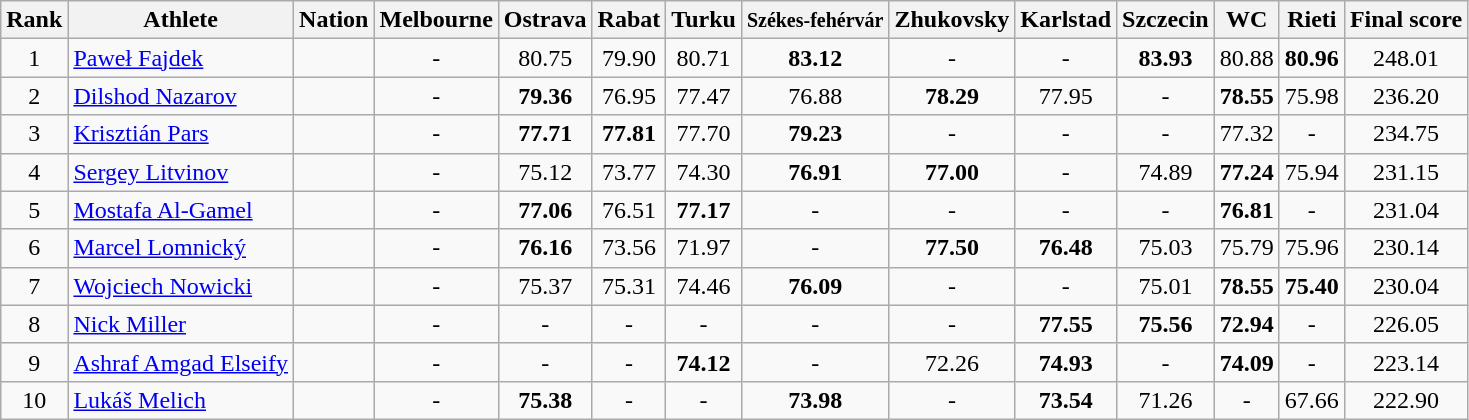<table class="wikitable" style="text-align:center">
<tr>
<th>Rank</th>
<th>Athlete</th>
<th>Nation</th>
<th>Melbourne</th>
<th>Ostrava</th>
<th>Rabat</th>
<th>Turku</th>
<th><small>Székes-fehérvár</small></th>
<th>Zhukovsky</th>
<th>Karlstad</th>
<th>Szczecin</th>
<th>WC</th>
<th>Rieti</th>
<th>Final score</th>
</tr>
<tr>
<td>1</td>
<td align=left><a href='#'>Paweł Fajdek</a></td>
<td align=left></td>
<td>-</td>
<td>80.75</td>
<td>79.90</td>
<td>80.71</td>
<td><strong>83.12</strong></td>
<td>-</td>
<td>-</td>
<td><strong>83.93</strong></td>
<td>80.88</td>
<td><strong>80.96</strong></td>
<td>248.01</td>
</tr>
<tr>
<td>2</td>
<td align=left><a href='#'>Dilshod Nazarov</a></td>
<td align=left></td>
<td>-</td>
<td><strong>79.36</strong></td>
<td>76.95</td>
<td>77.47</td>
<td>76.88</td>
<td><strong>78.29</strong></td>
<td>77.95</td>
<td>-</td>
<td><strong>78.55</strong></td>
<td>75.98</td>
<td>236.20</td>
</tr>
<tr>
<td>3</td>
<td align=left><a href='#'>Krisztián Pars</a></td>
<td align=left></td>
<td>-</td>
<td><strong>77.71</strong></td>
<td><strong>77.81</strong></td>
<td>77.70</td>
<td><strong>79.23</strong></td>
<td>-</td>
<td>-</td>
<td>-</td>
<td>77.32</td>
<td>-</td>
<td>234.75</td>
</tr>
<tr>
<td>4</td>
<td align=left><a href='#'>Sergey Litvinov</a></td>
<td align=left></td>
<td>-</td>
<td>75.12</td>
<td>73.77</td>
<td>74.30</td>
<td><strong>76.91</strong></td>
<td><strong>77.00</strong></td>
<td>-</td>
<td>74.89</td>
<td><strong>77.24</strong></td>
<td>75.94</td>
<td>231.15</td>
</tr>
<tr>
<td>5</td>
<td align=left><a href='#'>Mostafa Al-Gamel</a></td>
<td align=left></td>
<td>-</td>
<td><strong>77.06</strong></td>
<td>76.51</td>
<td><strong>77.17</strong></td>
<td>-</td>
<td>-</td>
<td>-</td>
<td>-</td>
<td><strong>76.81</strong></td>
<td>-</td>
<td>231.04</td>
</tr>
<tr>
<td>6</td>
<td align=left><a href='#'>Marcel Lomnický</a></td>
<td align=left></td>
<td>-</td>
<td><strong>76.16</strong></td>
<td>73.56</td>
<td>71.97</td>
<td>-</td>
<td><strong>77.50</strong></td>
<td><strong>76.48</strong></td>
<td>75.03</td>
<td>75.79</td>
<td>75.96</td>
<td>230.14</td>
</tr>
<tr>
<td>7</td>
<td align=left><a href='#'>Wojciech Nowicki</a></td>
<td align=left></td>
<td>-</td>
<td>75.37</td>
<td>75.31</td>
<td>74.46</td>
<td><strong>76.09</strong></td>
<td>-</td>
<td>-</td>
<td>75.01</td>
<td><strong>78.55</strong></td>
<td><strong>75.40</strong></td>
<td>230.04</td>
</tr>
<tr>
<td>8</td>
<td align=left><a href='#'>Nick Miller</a></td>
<td align=left></td>
<td>-</td>
<td>-</td>
<td>-</td>
<td>-</td>
<td>-</td>
<td>-</td>
<td><strong>77.55</strong></td>
<td><strong>75.56</strong></td>
<td><strong>72.94</strong></td>
<td>-</td>
<td>226.05</td>
</tr>
<tr>
<td>9</td>
<td align=left><a href='#'>Ashraf Amgad Elseify</a></td>
<td align=left></td>
<td>-</td>
<td>-</td>
<td>-</td>
<td><strong>74.12</strong></td>
<td>-</td>
<td>72.26</td>
<td><strong>74.93</strong></td>
<td>-</td>
<td><strong>74.09</strong></td>
<td>-</td>
<td>223.14</td>
</tr>
<tr>
<td>10</td>
<td align=left><a href='#'>Lukáš Melich</a></td>
<td align=left></td>
<td>-</td>
<td><strong>75.38</strong></td>
<td>-</td>
<td>-</td>
<td><strong>73.98</strong></td>
<td>-</td>
<td><strong>73.54</strong></td>
<td>71.26</td>
<td>-</td>
<td>67.66</td>
<td>222.90</td>
</tr>
</table>
